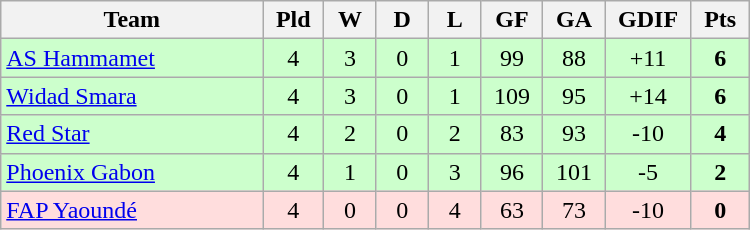<table class=wikitable style="text-align:center" width=500>
<tr>
<th width=25%>Team</th>
<th width=5%>Pld</th>
<th width=5%>W</th>
<th width=5%>D</th>
<th width=5%>L</th>
<th width=5%>GF</th>
<th width=5%>GA</th>
<th width=5%>GDIF</th>
<th width=5%>Pts</th>
</tr>
<tr bgcolor=#ccffcc>
<td align="left"> <a href='#'>AS Hammamet</a></td>
<td>4</td>
<td>3</td>
<td>0</td>
<td>1</td>
<td>99</td>
<td>88</td>
<td>+11</td>
<td><strong>6</strong></td>
</tr>
<tr bgcolor=#ccffcc>
<td align="left"> <a href='#'>Widad Smara</a></td>
<td>4</td>
<td>3</td>
<td>0</td>
<td>1</td>
<td>109</td>
<td>95</td>
<td>+14</td>
<td><strong>6</strong></td>
</tr>
<tr bgcolor=#ccffcc>
<td align="left"> <a href='#'>Red Star</a></td>
<td>4</td>
<td>2</td>
<td>0</td>
<td>2</td>
<td>83</td>
<td>93</td>
<td>-10</td>
<td><strong>4</strong></td>
</tr>
<tr bgcolor=#ccffcc>
<td align="left"> <a href='#'>Phoenix Gabon</a></td>
<td>4</td>
<td>1</td>
<td>0</td>
<td>3</td>
<td>96</td>
<td>101</td>
<td>-5</td>
<td><strong>2</strong></td>
</tr>
<tr bgcolor=#ffdddd>
<td align="left"> <a href='#'>FAP Yaoundé</a></td>
<td>4</td>
<td>0</td>
<td>0</td>
<td>4</td>
<td>63</td>
<td>73</td>
<td>-10</td>
<td><strong>0</strong></td>
</tr>
</table>
